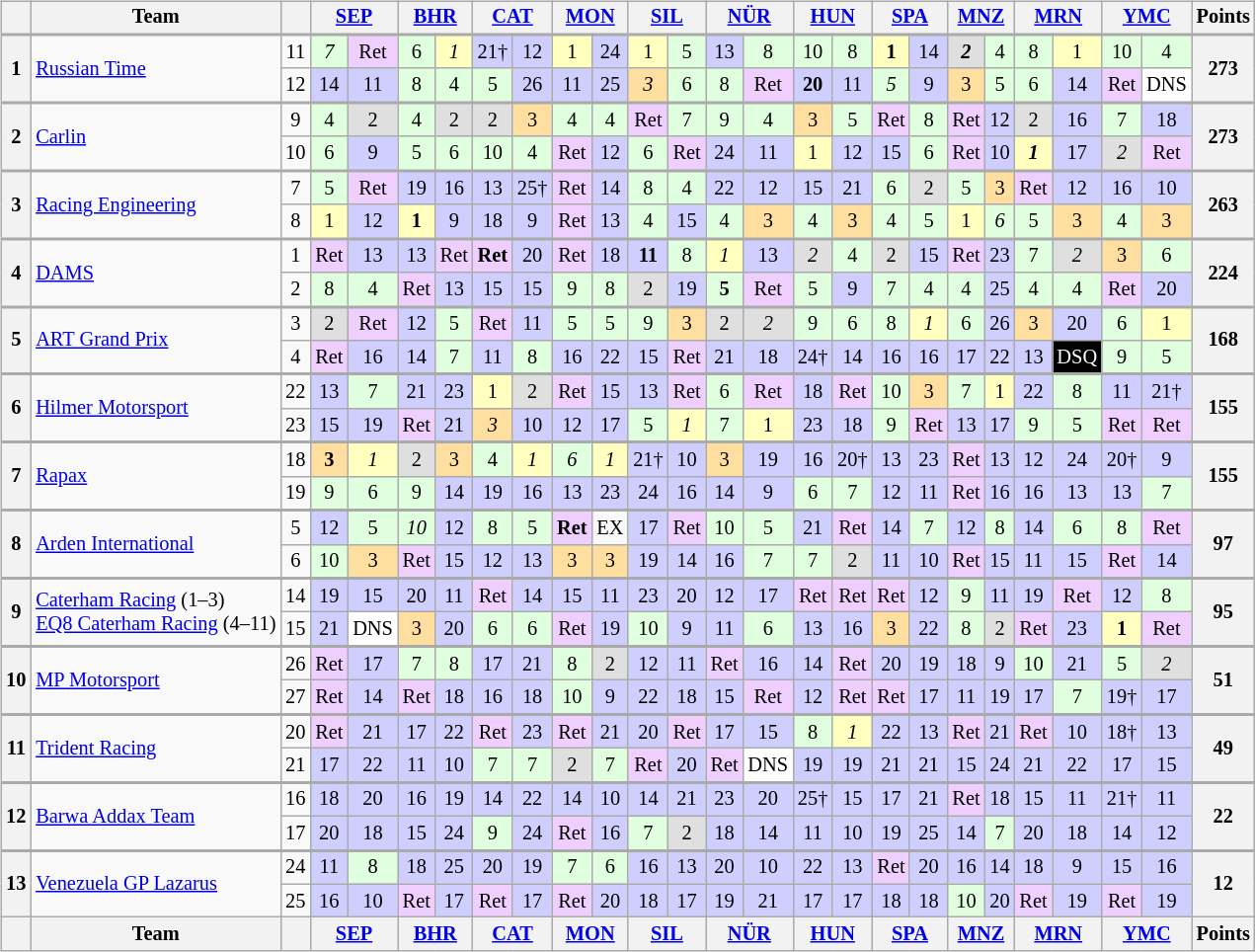<table>
<tr>
<td><br><table class="wikitable" style="font-size:85%; text-align:center">
<tr style="background:#f9f9f9" valign="top">
<th valign="middle"></th>
<th valign="middle">Team</th>
<th valign="middle"></th>
<th colspan=2><a href='#'>SEP</a><br></th>
<th colspan=2><a href='#'>BHR</a><br></th>
<th colspan=2><a href='#'>CAT</a><br></th>
<th colspan=2><a href='#'>MON</a><br></th>
<th colspan=2><a href='#'>SIL</a><br></th>
<th colspan=2><a href='#'>NÜR</a><br></th>
<th colspan=2><a href='#'>HUN</a><br></th>
<th colspan=2><a href='#'>SPA</a><br></th>
<th colspan=2><a href='#'>MNZ</a><br></th>
<th colspan=2><a href='#'>MRN</a><br></th>
<th colspan=2><a href='#'>YMC</a><br></th>
<th valign=middle>Points</th>
</tr>
<tr style="border-top:2px solid #aaaaaa">
<th rowspan=2>1</th>
<td align=left rowspan=2> <a href='#'>Russian Time</a></td>
<td>11</td>
<td style="background:#dfffdf;"><em>7</em></td>
<td style="background:#efcfff;">Ret</td>
<td style="background:#dfffdf;">6</td>
<td style="background:#ffffbf;"><em>1</em></td>
<td style="background:#cfcfff;">21†</td>
<td style="background:#cfcfff;">12</td>
<td style="background:#ffffbf;">1</td>
<td style="background:#cfcfff;">24</td>
<td style="background:#ffffbf;">1</td>
<td style="background:#dfffdf;">5</td>
<td style="background:#cfcfff;">13</td>
<td style="background:#dfffdf;">8</td>
<td style="background:#dfffdf;">10</td>
<td style="background:#dfffdf;">8</td>
<td style="background:#ffffbf;"><strong>1</strong></td>
<td style="background:#cfcfff;">14</td>
<td style="background:#dfdfdf;"><strong><em>2</em></strong></td>
<td style="background:#dfffdf;">4</td>
<td style="background:#dfffdf;">8</td>
<td style="background:#ffffbf;">1</td>
<td style="background:#dfffdf;">10</td>
<td style="background:#dfffdf;">4</td>
<th rowspan=2>273</th>
</tr>
<tr>
<td>12</td>
<td style="background:#cfcfff;">14</td>
<td style="background:#cfcfff;">11</td>
<td style="background:#dfffdf;">8</td>
<td style="background:#dfffdf;">4</td>
<td style="background:#dfffdf;">5</td>
<td style="background:#cfcfff;">26</td>
<td style="background:#cfcfff;">11</td>
<td style="background:#cfcfff;">25</td>
<td style="background:#ffdf9f;"><em>3</em></td>
<td style="background:#dfffdf;">6</td>
<td style="background:#dfffdf;">8</td>
<td style="background:#efcfff;">Ret</td>
<td style="background:#cfcfff;"><strong>20</strong></td>
<td style="background:#cfcfff;">11</td>
<td style="background:#dfffdf;"><em>5</em></td>
<td style="background:#cfcfff;">9</td>
<td style="background:#ffdf9f;">3</td>
<td style="background:#dfffdf;">5</td>
<td style="background:#dfffdf;">6</td>
<td style="background:#cfcfff;">14</td>
<td style="background:#efcfff;">Ret</td>
<td style="background:#ffffff;">DNS</td>
</tr>
<tr style="border-top:2px solid #aaaaaa">
<th rowspan=2>2</th>
<td align=left rowspan=2> <a href='#'>Carlin</a></td>
<td>9</td>
<td style="background:#dfffdf;">4</td>
<td style="background:#dfdfdf;">2</td>
<td style="background:#dfffdf;">4</td>
<td style="background:#dfdfdf;">2</td>
<td style="background:#dfdfdf;">2</td>
<td style="background:#ffdf9f;">3</td>
<td style="background:#dfffdf;">4</td>
<td style="background:#dfffdf;">4</td>
<td style="background:#efcfff;">Ret</td>
<td style="background:#dfffdf;">7</td>
<td style="background:#dfffdf;">9</td>
<td style="background:#dfffdf;">4</td>
<td style="background:#ffdf9f;">3</td>
<td style="background:#dfffdf;">5</td>
<td style="background:#efcfff;">Ret</td>
<td style="background:#dfffdf;">8</td>
<td style="background:#efcfff;">Ret</td>
<td style="background:#cfcfff;">12</td>
<td style="background:#dfdfdf;">2</td>
<td style="background:#cfcfff;">16</td>
<td style="background:#dfffdf;">7</td>
<td style="background:#cfcfff;">18</td>
<th rowspan=2>273</th>
</tr>
<tr>
<td>10</td>
<td style="background:#dfffdf;">6</td>
<td style="background:#cfcfff;">9</td>
<td style="background:#dfffdf;">5</td>
<td style="background:#dfffdf;">6</td>
<td style="background:#dfffdf;">10</td>
<td style="background:#dfffdf;">4</td>
<td style="background:#efcfff;">Ret</td>
<td style="background:#cfcfff;">12</td>
<td style="background:#dfffdf;">6</td>
<td style="background:#efcfff;">Ret</td>
<td style="background:#cfcfff;">24</td>
<td style="background:#cfcfff;">11</td>
<td style="background:#ffffbf;">1</td>
<td style="background:#cfcfff;">12</td>
<td style="background:#cfcfff;">15</td>
<td style="background:#dfffdf;">6</td>
<td style="background:#efcfff;">Ret</td>
<td style="background:#cfcfff;">10</td>
<td style="background:#ffffbf;"><strong><em>1</em></strong></td>
<td style="background:#cfcfff;">17</td>
<td style="background:#dfdfdf;"><em>2</em></td>
<td style="background:#efcfff;">Ret</td>
</tr>
<tr style="border-top:2px solid #aaaaaa">
<th rowspan=2>3</th>
<td align=left rowspan=2> <a href='#'>Racing Engineering</a></td>
<td>7</td>
<td style="background:#dfffdf;">5</td>
<td style="background:#efcfff;">Ret</td>
<td style="background:#cfcfff;">19</td>
<td style="background:#cfcfff;">16</td>
<td style="background:#cfcfff;">13</td>
<td style="background:#cfcfff;">25†</td>
<td style="background:#efcfff;">Ret</td>
<td style="background:#cfcfff;">14</td>
<td style="background:#dfffdf;">8</td>
<td style="background:#dfffdf;">4</td>
<td style="background:#cfcfff;">22</td>
<td style="background:#cfcfff;">12</td>
<td style="background:#cfcfff;">15</td>
<td style="background:#cfcfff;">21</td>
<td style="background:#dfffdf;">6</td>
<td style="background:#dfdfdf;">2</td>
<td style="background:#dfffdf;">5</td>
<td style="background:#ffdf9f;">3</td>
<td style="background:#efcfff;">Ret</td>
<td style="background:#cfcfff;">12</td>
<td style="background:#cfcfff;">16</td>
<td style="background:#cfcfff;">10</td>
<th rowspan=2>263</th>
</tr>
<tr>
<td>8</td>
<td style="background:#ffffbf;">1</td>
<td style="background:#cfcfff;">12</td>
<td style="background:#ffffbf;"><strong>1</strong></td>
<td style="background:#cfcfff;">9</td>
<td style="background:#cfcfff;">18</td>
<td style="background:#cfcfff;">9</td>
<td style="background:#efcfff;">Ret</td>
<td style="background:#cfcfff;">13</td>
<td style="background:#dfffdf;">4</td>
<td style="background:#cfcfff;">15</td>
<td style="background:#dfffdf;">4</td>
<td style="background:#ffdf9f;">3</td>
<td style="background:#dfffdf;">4</td>
<td style="background:#ffdf9f;">3</td>
<td style="background:#dfffdf;">4</td>
<td style="background:#dfffdf;">5</td>
<td style="background:#ffffbf;">1</td>
<td style="background:#dfffdf;"><em>6</em></td>
<td style="background:#dfffdf;">5</td>
<td style="background:#ffdf9f;">3</td>
<td style="background:#dfffdf;">4</td>
<td style="background:#ffdf9f;">3</td>
</tr>
<tr style="border-top:2px solid #aaaaaa">
<th rowspan=2>4</th>
<td align=left rowspan=2> <a href='#'>DAMS</a></td>
<td>1</td>
<td style="background:#efcfff;">Ret</td>
<td style="background:#cfcfff;">13</td>
<td style="background:#cfcfff;">13</td>
<td style="background:#efcfff;">Ret</td>
<td style="background:#efcfff;"><strong>Ret</strong></td>
<td style="background:#cfcfff;">20</td>
<td style="background:#efcfff;">Ret</td>
<td style="background:#cfcfff;">18</td>
<td style="background:#cfcfff;"><strong>11</strong></td>
<td style="background:#dfffdf;">8</td>
<td style="background:#ffffbf;"><em>1</em></td>
<td style="background:#cfcfff;">13</td>
<td style="background:#dfdfdf;"><em>2</em></td>
<td style="background:#dfffdf;">4</td>
<td style="background:#dfdfdf;">2</td>
<td style="background:#cfcfff;">15</td>
<td style="background:#efcfff;">Ret</td>
<td style="background:#cfcfff;">23</td>
<td style="background:#dfffdf;">7</td>
<td style="background:#dfdfdf;"><em>2</em></td>
<td style="background:#ffdf9f;">3</td>
<td style="background:#dfffdf;">6</td>
<th rowspan=2>224</th>
</tr>
<tr>
<td>2</td>
<td style="background:#dfffdf;">8</td>
<td style="background:#dfffdf;">4</td>
<td style="background:#efcfff;">Ret</td>
<td style="background:#cfcfff;">13</td>
<td style="background:#cfcfff;">15</td>
<td style="background:#cfcfff;">15</td>
<td style="background:#dfffdf;">9</td>
<td style="background:#dfffdf;">8</td>
<td style="background:#dfdfdf;">2</td>
<td style="background:#cfcfff;">19</td>
<td style="background:#dfffdf;"><strong>5</strong></td>
<td style="background:#efcfff;">Ret</td>
<td style="background:#dfffdf;">5</td>
<td style="background:#cfcfff;">9</td>
<td style="background:#dfffdf;">7</td>
<td style="background:#dfffdf;">4</td>
<td style="background:#dfffdf;">4</td>
<td style="background:#cfcfff;">25</td>
<td style="background:#dfffdf;">4</td>
<td style="background:#dfffdf;">4</td>
<td style="background:#efcfff;">Ret</td>
<td style="background:#cfcfff;">20</td>
</tr>
<tr style="border-top:2px solid #aaaaaa">
<th rowspan=2>5</th>
<td align=left rowspan=2> <a href='#'>ART Grand Prix</a></td>
<td>3</td>
<td style="background:#dfdfdf;">2</td>
<td style="background:#efcfff;">Ret</td>
<td style="background:#cfcfff;">12</td>
<td style="background:#dfffdf;">5</td>
<td style="background:#efcfff;">Ret</td>
<td style="background:#cfcfff;">11</td>
<td style="background:#dfffdf;">5</td>
<td style="background:#dfffdf;">5</td>
<td style="background:#dfffdf;">9</td>
<td style="background:#ffdf9f;">3</td>
<td style="background:#dfdfdf;">2</td>
<td style="background:#dfdfdf;"><em>2</em></td>
<td style="background:#dfffdf;">9</td>
<td style="background:#dfffdf;">6</td>
<td style="background:#dfffdf;">8</td>
<td style="background:#ffffbf;"><em>1</em></td>
<td style="background:#dfffdf;">6</td>
<td style="background:#cfcfff;">26</td>
<td style="background:#ffdf9f;">3</td>
<td style="background:#cfcfff;">20</td>
<td style="background:#dfffdf;">6</td>
<td style="background:#ffffbf;">1</td>
<th rowspan=2>168</th>
</tr>
<tr>
<td>4</td>
<td style="background:#efcfff;">Ret</td>
<td style="background:#cfcfff;">16</td>
<td style="background:#cfcfff;">14</td>
<td style="background:#dfffdf;">7</td>
<td style="background:#cfcfff;">11</td>
<td style="background:#dfffdf;">8</td>
<td style="background:#cfcfff;">16</td>
<td style="background:#cfcfff;">22</td>
<td style="background:#cfcfff;">15</td>
<td style="background:#efcfff;">Ret</td>
<td style="background:#cfcfff;">21</td>
<td style="background:#cfcfff;">18</td>
<td style="background:#cfcfff;">24†</td>
<td style="background:#cfcfff;">14</td>
<td style="background:#cfcfff;">16</td>
<td style="background:#cfcfff;">16</td>
<td style="background:#cfcfff;">17</td>
<td style="background:#cfcfff;">22</td>
<td style="background:#cfcfff;">13</td>
<td style="background:#000000; color:white;">DSQ</td>
<td style="background:#dfffdf;">9</td>
<td style="background:#dfffdf;">5</td>
</tr>
<tr style="border-top:2px solid #aaaaaa">
<th rowspan=2>6</th>
<td align=left rowspan=2> <a href='#'>Hilmer Motorsport</a></td>
<td>22</td>
<td style="background:#cfcfff;">13</td>
<td style="background:#dfffdf;">7</td>
<td style="background:#cfcfff;">21</td>
<td style="background:#cfcfff;">23</td>
<td style="background:#ffffbf;">1</td>
<td style="background:#dfdfdf;">2</td>
<td style="background:#efcfff;">Ret</td>
<td style="background:#cfcfff;">15</td>
<td style="background:#cfcfff;">13</td>
<td style="background:#efcfff;">Ret</td>
<td style="background:#dfffdf;">6</td>
<td style="background:#efcfff;">Ret</td>
<td style="background:#cfcfff;">18</td>
<td style="background:#efcfff;">Ret</td>
<td style="background:#dfffdf;">10</td>
<td style="background:#ffdf9f;">3</td>
<td style="background:#dfffdf;">7</td>
<td style="background:#ffffbf;">1</td>
<td style="background:#cfcfff;">22</td>
<td style="background:#dfffdf;">8</td>
<td style="background:#cfcfff;">11</td>
<td style="background:#cfcfff;">21†</td>
<th rowspan=2>155</th>
</tr>
<tr>
<td>23</td>
<td style="background:#cfcfff;">15</td>
<td style="background:#cfcfff;">19</td>
<td style="background:#efcfff;">Ret</td>
<td style="background:#cfcfff;">21</td>
<td style="background:#ffdf9f;"><em>3</em></td>
<td style="background:#cfcfff;">10</td>
<td style="background:#cfcfff;">12</td>
<td style="background:#cfcfff;">17</td>
<td style="background:#dfffdf;">5</td>
<td style="background:#ffffbf;"><em>1</em></td>
<td style="background:#dfffdf;">7</td>
<td style="background:#ffffbf;">1</td>
<td style="background:#cfcfff;">23</td>
<td style="background:#cfcfff;">18</td>
<td style="background:#dfffdf;">9</td>
<td style="background:#efcfff;">Ret</td>
<td style="background:#cfcfff;">13</td>
<td style="background:#cfcfff;">17</td>
<td style="background:#dfffdf;">9</td>
<td style="background:#dfffdf;">5</td>
<td style="background:#efcfff;">Ret</td>
<td style="background:#efcfff;">Ret</td>
</tr>
<tr style="border-top:2px solid #aaaaaa">
<th rowspan=2>7</th>
<td align=left rowspan=2> <a href='#'>Rapax</a></td>
<td>18</td>
<td style="background:#ffdf9f;"><strong>3</strong></td>
<td style="background:#ffffbf;"><em>1</em></td>
<td style="background:#dfdfdf;">2</td>
<td style="background:#ffdf9f;">3</td>
<td style="background:#dfffdf;">4</td>
<td style="background:#ffffbf;"><em>1</em></td>
<td style="background:#dfffdf;"><em>6</em></td>
<td style="background:#ffffbf;"><em>1</em></td>
<td style="background:#cfcfff;">21†</td>
<td style="background:#cfcfff;">10</td>
<td style="background:#ffdf9f;">3</td>
<td style="background:#cfcfff;">19</td>
<td style="background:#cfcfff;">16</td>
<td style="background:#cfcfff;">20†</td>
<td style="background:#cfcfff;">13</td>
<td style="background:#cfcfff;">23</td>
<td style="background:#efcfff;">Ret</td>
<td style="background:#cfcfff;">13</td>
<td style="background:#cfcfff;">12</td>
<td style="background:#cfcfff;">24</td>
<td style="background:#cfcfff;">20†</td>
<td style="background:#cfcfff;">9</td>
<th rowspan=2>155</th>
</tr>
<tr>
<td>19</td>
<td style="background:#dfffdf;">9</td>
<td style="background:#dfffdf;">6</td>
<td style="background:#dfffdf;">9</td>
<td style="background:#cfcfff;">14</td>
<td style="background:#cfcfff;">19</td>
<td style="background:#cfcfff;">16</td>
<td style="background:#cfcfff;">13</td>
<td style="background:#cfcfff;">23</td>
<td style="background:#cfcfff;">24</td>
<td style="background:#cfcfff;">16</td>
<td style="background:#cfcfff;">14</td>
<td style="background:#cfcfff;">9</td>
<td style="background:#dfffdf;">6</td>
<td style="background:#dfffdf;">7</td>
<td style="background:#cfcfff;">12</td>
<td style="background:#cfcfff;">11</td>
<td style="background:#efcfff;">Ret</td>
<td style="background:#cfcfff;">16</td>
<td style="background:#cfcfff;">16</td>
<td style="background:#cfcfff;">13</td>
<td style="background:#cfcfff;">13</td>
<td style="background:#dfffdf;">7</td>
</tr>
<tr style="border-top:2px solid #aaaaaa">
<th rowspan=2>8</th>
<td align=left rowspan=2> <a href='#'>Arden International</a></td>
<td>5</td>
<td style="background:#cfcfff;">12</td>
<td style="background:#dfffdf;">5</td>
<td style="background:#dfffdf;"><em>10</em></td>
<td style="background:#cfcfff;">12</td>
<td style="background:#dfffdf;">8</td>
<td style="background:#dfffdf;">5</td>
<td style="background:#efcfff;"><strong>Ret</strong></td>
<td>EX</td>
<td style="background:#cfcfff;">17</td>
<td style="background:#efcfff;">Ret</td>
<td style="background:#dfffdf;">10</td>
<td style="background:#dfffdf;">5</td>
<td style="background:#cfcfff;">21</td>
<td style="background:#efcfff;">Ret</td>
<td style="background:#cfcfff;">14</td>
<td style="background:#dfffdf;">7</td>
<td style="background:#cfcfff;">12</td>
<td style="background:#dfffdf;">8</td>
<td style="background:#cfcfff;">14</td>
<td style="background:#dfffdf;">6</td>
<td style="background:#dfffdf;">8</td>
<td style="background:#efcfff;">Ret</td>
<th rowspan=2>97</th>
</tr>
<tr>
<td>6</td>
<td style="background:#dfffdf;">10</td>
<td style="background:#ffdf9f;">3</td>
<td style="background:#efcfff;">Ret</td>
<td style="background:#cfcfff;">15</td>
<td style="background:#cfcfff;">12</td>
<td style="background:#cfcfff;">13</td>
<td style="background:#ffdf9f;">3</td>
<td style="background:#ffdf9f;">3</td>
<td style="background:#cfcfff;">19</td>
<td style="background:#cfcfff;">14</td>
<td style="background:#cfcfff;">16</td>
<td style="background:#dfffdf;">7</td>
<td style="background:#dfffdf;">7</td>
<td style="background:#dfdfdf;">2</td>
<td style="background:#cfcfff;">11</td>
<td style="background:#cfcfff;">10</td>
<td style="background:#efcfff;">Ret</td>
<td style="background:#cfcfff;">15</td>
<td style="background:#cfcfff;">11</td>
<td style="background:#cfcfff;">15</td>
<td style="background:#efcfff;">Ret</td>
<td style="background:#cfcfff;">14</td>
</tr>
<tr style="border-top:2px solid #aaaaaa">
<th rowspan=2>9</th>
<td align=left rowspan=2 nowrap> <a href='#'>Caterham Racing</a> (1–3) <br>  <a href='#'>EQ8 Caterham Racing</a> (4–11)</td>
<td>14</td>
<td style="background:#cfcfff;">19</td>
<td style="background:#cfcfff;">15</td>
<td style="background:#cfcfff;">20</td>
<td style="background:#cfcfff;">11</td>
<td style="background:#efcfff;">Ret</td>
<td style="background:#cfcfff;">14</td>
<td style="background:#cfcfff;">15</td>
<td style="background:#cfcfff;">11</td>
<td style="background:#cfcfff;">23</td>
<td style="background:#cfcfff;">20</td>
<td style="background:#cfcfff;">12</td>
<td style="background:#cfcfff;">17</td>
<td style="background:#efcfff;">Ret</td>
<td style="background:#efcfff;">Ret</td>
<td style="background:#efcfff;">Ret</td>
<td style="background:#cfcfff;">12</td>
<td style="background:#dfffdf;">9</td>
<td style="background:#cfcfff;">11</td>
<td style="background:#cfcfff;">19</td>
<td style="background:#efcfff;">Ret</td>
<td style="background:#cfcfff;">12</td>
<td style="background:#dfffdf;">8</td>
<th rowspan=2>95</th>
</tr>
<tr>
<td>15</td>
<td style="background:#cfcfff;">21</td>
<td style="background:#ffffff;">DNS</td>
<td style="background:#ffdf9f;">3</td>
<td style="background:#cfcfff;">20</td>
<td style="background:#dfffdf;">6</td>
<td style="background:#dfffdf;">6</td>
<td style="background:#efcfff;">Ret</td>
<td style="background:#cfcfff;">19</td>
<td style="background:#dfffdf;">10</td>
<td style="background:#cfcfff;">9</td>
<td style="background:#cfcfff;">11</td>
<td style="background:#dfffdf;">6</td>
<td style="background:#cfcfff;">13</td>
<td style="background:#cfcfff;">16</td>
<td style="background:#ffdf9f;">3</td>
<td style="background:#cfcfff;">22</td>
<td style="background:#dfffdf;">8</td>
<td style="background:#dfdfdf;">2</td>
<td style="background:#efcfff;">Ret</td>
<td style="background:#cfcfff;">23</td>
<td style="background:#ffffbf;"><strong>1</strong></td>
<td style="background:#efcfff;">Ret</td>
</tr>
<tr style="border-top:2px solid #aaaaaa">
<th rowspan=2>10</th>
<td align=left rowspan=2> <a href='#'>MP Motorsport</a></td>
<td>26</td>
<td style="background:#efcfff;">Ret</td>
<td style="background:#cfcfff;">17</td>
<td style="background:#dfffdf;">7</td>
<td style="background:#dfffdf;">8</td>
<td style="background:#cfcfff;">17</td>
<td style="background:#cfcfff;">21</td>
<td style="background:#dfffdf;">8</td>
<td style="background:#dfdfdf;">2</td>
<td style="background:#cfcfff;">12</td>
<td style="background:#cfcfff;">11</td>
<td style="background:#efcfff;">Ret</td>
<td style="background:#cfcfff;">16</td>
<td style="background:#cfcfff;">14</td>
<td style="background:#efcfff;">Ret</td>
<td style="background:#cfcfff;">20</td>
<td style="background:#cfcfff;">19</td>
<td style="background:#cfcfff;">18</td>
<td style="background:#cfcfff;">9</td>
<td style="background:#dfffdf;">10</td>
<td style="background:#cfcfff;">21</td>
<td style="background:#dfffdf;">5</td>
<td style="background:#dfdfdf;"><em>2</em></td>
<th rowspan=2>51</th>
</tr>
<tr>
<td>27</td>
<td style="background:#efcfff;">Ret</td>
<td style="background:#cfcfff;">14</td>
<td style="background:#efcfff;">Ret</td>
<td style="background:#cfcfff;">18</td>
<td style="background:#cfcfff;">16</td>
<td style="background:#cfcfff;">18</td>
<td style="background:#dfffdf;">10</td>
<td style="background:#cfcfff;">9</td>
<td style="background:#cfcfff;">22</td>
<td style="background:#cfcfff;">18</td>
<td style="background:#cfcfff;">15</td>
<td style="background:#efcfff;">Ret</td>
<td style="background:#cfcfff;">12</td>
<td style="background:#efcfff;">Ret</td>
<td style="background:#efcfff;">Ret</td>
<td style="background:#cfcfff;">17</td>
<td style="background:#cfcfff;">11</td>
<td style="background:#cfcfff;">19</td>
<td style="background:#cfcfff;">17</td>
<td style="background:#dfffdf;">7</td>
<td style="background:#cfcfff;">19†</td>
<td style="background:#cfcfff;">17</td>
</tr>
<tr style="border-top:2px solid #aaaaaa">
<th rowspan=2>11</th>
<td align=left rowspan=2> <a href='#'>Trident Racing</a></td>
<td>20</td>
<td style="background:#efcfff;">Ret</td>
<td style="background:#cfcfff;">21</td>
<td style="background:#cfcfff;">17</td>
<td style="background:#cfcfff;">22</td>
<td style="background:#efcfff;">Ret</td>
<td style="background:#cfcfff;">23</td>
<td style="background:#efcfff;">Ret</td>
<td style="background:#cfcfff;">21</td>
<td style="background:#cfcfff;">20</td>
<td style="background:#efcfff;">Ret</td>
<td style="background:#cfcfff;">17</td>
<td style="background:#cfcfff;">15</td>
<td style="background:#dfffdf;">8</td>
<td style="background:#ffffbf;"><em>1</em></td>
<td style="background:#cfcfff;">22</td>
<td style="background:#cfcfff;">13</td>
<td style="background:#efcfff;">Ret</td>
<td style="background:#cfcfff;">21</td>
<td style="background:#efcfff;">Ret</td>
<td style="background:#cfcfff;">10</td>
<td style="background:#cfcfff;">18†</td>
<td style="background:#cfcfff;">13</td>
<th rowspan=2>49</th>
</tr>
<tr>
<td>21</td>
<td style="background:#cfcfff;">17</td>
<td style="background:#cfcfff;">22</td>
<td style="background:#cfcfff;">11</td>
<td style="background:#cfcfff;">10</td>
<td style="background:#dfffdf;">7</td>
<td style="background:#dfffdf;">7</td>
<td style="background:#dfdfdf;">2</td>
<td style="background:#dfffdf;">7</td>
<td style="background:#efcfff;">Ret</td>
<td style="background:#cfcfff;">20</td>
<td style="background:#efcfff;">Ret</td>
<td style="background:#ffffff;">DNS</td>
<td style="background:#cfcfff;">19</td>
<td style="background:#cfcfff;">19</td>
<td style="background:#cfcfff;">21</td>
<td style="background:#cfcfff;">21</td>
<td style="background:#cfcfff;">15</td>
<td style="background:#cfcfff;">24</td>
<td style="background:#cfcfff;">21</td>
<td style="background:#cfcfff;">22</td>
<td style="background:#cfcfff;">17</td>
<td style="background:#cfcfff;">15</td>
</tr>
<tr style="border-top:2px solid #aaaaaa">
<th rowspan=2>12</th>
<td align=left rowspan=2> <a href='#'>Barwa Addax Team</a></td>
<td>16</td>
<td style="background:#cfcfff;">18</td>
<td style="background:#cfcfff;">20</td>
<td style="background:#cfcfff;">16</td>
<td style="background:#cfcfff;">19</td>
<td style="background:#cfcfff;">14</td>
<td style="background:#cfcfff;">22</td>
<td style="background:#cfcfff;">14</td>
<td style="background:#cfcfff;">10</td>
<td style="background:#cfcfff;">14</td>
<td style="background:#cfcfff;">21</td>
<td style="background:#cfcfff;">23</td>
<td style="background:#cfcfff;">20</td>
<td style="background:#cfcfff;">25†</td>
<td style="background:#cfcfff;">15</td>
<td style="background:#cfcfff;">17</td>
<td style="background:#cfcfff;">21</td>
<td style="background:#efcfff;">Ret</td>
<td style="background:#cfcfff;">18</td>
<td style="background:#cfcfff;">15</td>
<td style="background:#cfcfff;">11</td>
<td style="background:#cfcfff;">21†</td>
<td style="background:#cfcfff;">11</td>
<th rowspan=2>22</th>
</tr>
<tr>
<td>17</td>
<td style="background:#cfcfff;">20</td>
<td style="background:#cfcfff;">18</td>
<td style="background:#cfcfff;">15</td>
<td style="background:#cfcfff;">24</td>
<td style="background:#dfffdf;">9</td>
<td style="background:#cfcfff;">24</td>
<td style="background:#efcfff;">Ret</td>
<td style="background:#cfcfff;">16</td>
<td style="background:#dfffdf;">7</td>
<td style="background:#dfdfdf;">2</td>
<td style="background:#cfcfff;">18</td>
<td style="background:#cfcfff;">14</td>
<td style="background:#cfcfff;">11</td>
<td style="background:#cfcfff;">10</td>
<td style="background:#cfcfff;">19</td>
<td style="background:#cfcfff;">25</td>
<td style="background:#cfcfff;">14</td>
<td style="background:#dfffdf;">7</td>
<td style="background:#cfcfff;">20</td>
<td style="background:#cfcfff;">18</td>
<td style="background:#cfcfff;">14</td>
<td style="background:#cfcfff;">12</td>
</tr>
<tr style="border-top:2px solid #aaaaaa">
<th rowspan=2>13</th>
<td align=left rowspan=2> <a href='#'>Venezuela GP Lazarus</a></td>
<td>24</td>
<td style="background:#cfcfff;">11</td>
<td style="background:#dfffdf;">8</td>
<td style="background:#cfcfff;">18</td>
<td style="background:#cfcfff;">25</td>
<td style="background:#cfcfff;">20</td>
<td style="background:#cfcfff;">19</td>
<td style="background:#dfffdf;">7</td>
<td style="background:#dfffdf;">6</td>
<td style="background:#cfcfff;">16</td>
<td style="background:#cfcfff;">13</td>
<td style="background:#cfcfff;">20</td>
<td style="background:#cfcfff;">10</td>
<td style="background:#cfcfff;">22</td>
<td style="background:#cfcfff;">13</td>
<td style="background:#efcfff;">Ret</td>
<td style="background:#cfcfff;">20</td>
<td style="background:#cfcfff;">16</td>
<td style="background:#cfcfff;">14</td>
<td style="background:#cfcfff;">18</td>
<td style="background:#cfcfff;">9</td>
<td style="background:#cfcfff;">15</td>
<td style="background:#cfcfff;">16</td>
<th rowspan=2>12</th>
</tr>
<tr>
<td>25</td>
<td style="background:#cfcfff;">16</td>
<td style="background:#cfcfff;">10</td>
<td style="background:#efcfff;">Ret</td>
<td style="background:#cfcfff;">17</td>
<td style="background:#efcfff;">Ret</td>
<td style="background:#cfcfff;">17</td>
<td style="background:#efcfff;">Ret</td>
<td style="background:#cfcfff;">20</td>
<td style="background:#cfcfff;">18</td>
<td style="background:#cfcfff;">17</td>
<td style="background:#cfcfff;">19</td>
<td style="background:#cfcfff;">21</td>
<td style="background:#cfcfff;">17</td>
<td style="background:#cfcfff;">17</td>
<td style="background:#cfcfff;">18</td>
<td style="background:#cfcfff;">18</td>
<td style="background:#dfffdf;">10</td>
<td style="background:#cfcfff;">20</td>
<td style="background:#efcfff;">Ret</td>
<td style="background:#cfcfff;">19</td>
<td style="background:#efcfff;">Ret</td>
<td style="background:#cfcfff;">19</td>
</tr>
<tr style="background:#f9f9f9" valign="top">
<th valign="middle"></th>
<th valign="middle">Team</th>
<th valign="middle"></th>
<th colspan=2><a href='#'>SEP</a><br></th>
<th colspan=2><a href='#'>BHR</a><br></th>
<th colspan=2><a href='#'>CAT</a><br></th>
<th colspan=2><a href='#'>MON</a><br></th>
<th colspan=2><a href='#'>SIL</a><br></th>
<th colspan=2><a href='#'>NÜR</a><br></th>
<th colspan=2><a href='#'>HUN</a><br></th>
<th colspan=2><a href='#'>SPA</a><br></th>
<th colspan=2><a href='#'>MNZ</a><br></th>
<th colspan=2><a href='#'>MRN</a><br></th>
<th colspan=2><a href='#'>YMC</a><br></th>
<th align="middle">Points</th>
</tr>
</table>
</td>
<td valign=top></td>
</tr>
</table>
